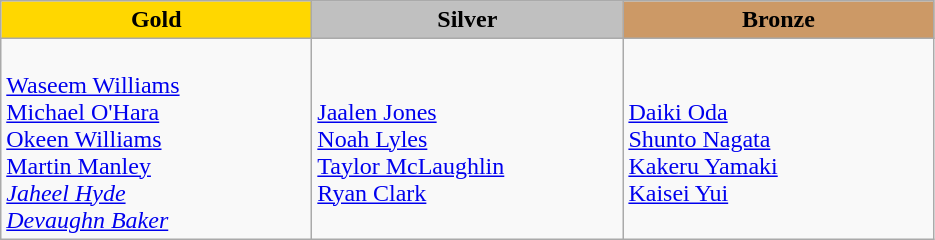<table class="wikitable" style="text-align:left">
<tr align="center">
<td width=200 bgcolor=gold><strong>Gold</strong></td>
<td width=200 bgcolor=silver><strong>Silver</strong></td>
<td width=200 bgcolor=CC9966><strong>Bronze</strong></td>
</tr>
<tr>
<td><br><a href='#'>Waseem Williams</a><br><a href='#'>Michael O'Hara</a><br><a href='#'>Okeen Williams</a><br><a href='#'>Martin Manley</a><br><em><a href='#'>Jaheel Hyde</a></em><br><em><a href='#'>Devaughn Baker</a></em></td>
<td><br><a href='#'>Jaalen Jones</a><br><a href='#'>Noah Lyles</a><br><a href='#'>Taylor McLaughlin</a><br><a href='#'>Ryan Clark</a></td>
<td><br><a href='#'>Daiki Oda</a><br><a href='#'>Shunto Nagata</a><br><a href='#'>Kakeru Yamaki</a><br><a href='#'>Kaisei Yui</a></td>
</tr>
</table>
